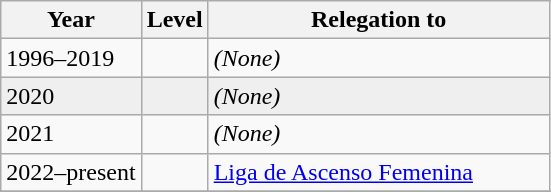<table class="wikitable sortable">
<tr>
<th width=>Year</th>
<th width=>Level</th>
<th width=220px>Relegation to</th>
</tr>
<tr>
<td>1996–2019</td>
<td></td>
<td><em>(None)</em></td>
</tr>
<tr bgcolor=#efefef>
<td>2020</td>
<td></td>
<td style=background:#efefef><em>(None)</em></td>
</tr>
<tr>
<td>2021</td>
<td></td>
<td><em>(None)</em></td>
</tr>
<tr>
<td>2022–present</td>
<td></td>
<td><a href='#'>Liga de Ascenso Femenina</a></td>
</tr>
<tr>
</tr>
</table>
